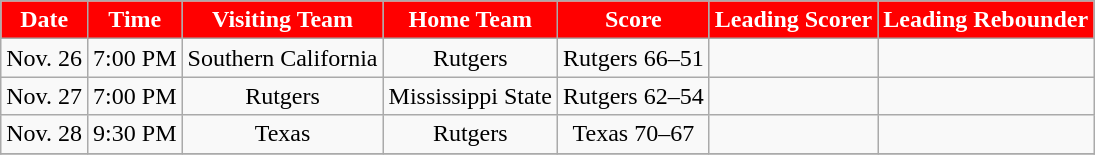<table class="wikitable" style="text-align:center">
<tr>
<th style="background:red;color:#FFFFFF;">Date</th>
<th style="background:red;color:#FFFFFF;">Time</th>
<th style="background:red;color:#FFFFFF;">Visiting Team</th>
<th style="background:red;color:#FFFFFF;">Home Team</th>
<th style="background:red;color:#FFFFFF;">Score</th>
<th style="background:red;color:#FFFFFF;">Leading Scorer</th>
<th style="background:red;color:#FFFFFF;">Leading Rebounder</th>
</tr>
<tr>
<td>Nov. 26</td>
<td>7:00 PM</td>
<td>Southern California</td>
<td>Rutgers</td>
<td>Rutgers 66–51</td>
<td></td>
<td></td>
</tr>
<tr>
<td>Nov. 27</td>
<td>7:00 PM</td>
<td>Rutgers</td>
<td>Mississippi State</td>
<td>Rutgers 62–54</td>
<td></td>
<td></td>
</tr>
<tr>
<td>Nov. 28</td>
<td>9:30 PM</td>
<td>Texas</td>
<td>Rutgers</td>
<td>Texas 70–67</td>
<td></td>
<td></td>
</tr>
<tr>
</tr>
</table>
